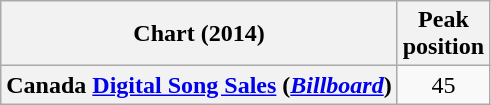<table class="wikitable plainrowheaders" style="text-align:center">
<tr>
<th scope="col">Chart (2014)</th>
<th scope="col">Peak<br>position</th>
</tr>
<tr>
<th scope="row">Canada <a href='#'>Digital Song Sales</a> (<em><a href='#'>Billboard</a></em>)</th>
<td>45</td>
</tr>
</table>
